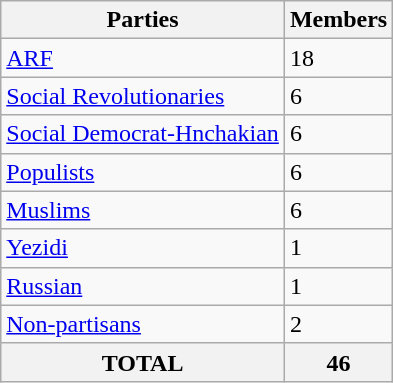<table class="wikitable">
<tr>
<th>Parties</th>
<th>Members</th>
</tr>
<tr>
<td><a href='#'>ARF</a></td>
<td>18</td>
</tr>
<tr>
<td><a href='#'>Social Revolutionaries</a></td>
<td>6</td>
</tr>
<tr>
<td><a href='#'>Social Democrat-Hnchakian</a></td>
<td>6</td>
</tr>
<tr>
<td><a href='#'>Populists</a></td>
<td>6</td>
</tr>
<tr>
<td><a href='#'>Muslims</a></td>
<td>6</td>
</tr>
<tr>
<td><a href='#'>Yezidi</a></td>
<td>1</td>
</tr>
<tr>
<td><a href='#'>Russian</a></td>
<td>1</td>
</tr>
<tr>
<td><a href='#'>Non-partisans</a></td>
<td>2</td>
</tr>
<tr>
<th>TOTAL</th>
<th>46</th>
</tr>
</table>
